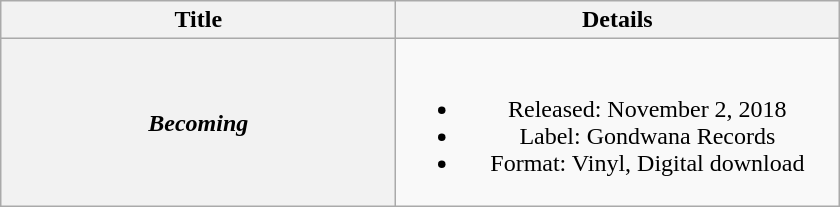<table class="wikitable plainrowheaders" style="text-align:center;">
<tr>
<th scope="col" style="width:16em;">Title</th>
<th scope="col" style="width:18em;">Details</th>
</tr>
<tr>
<th scope="row"><em>Becoming</em></th>
<td><br><ul><li>Released:  November 2, 2018</li><li>Label: Gondwana Records</li><li>Format: Vinyl, Digital download</li></ul></td>
</tr>
</table>
